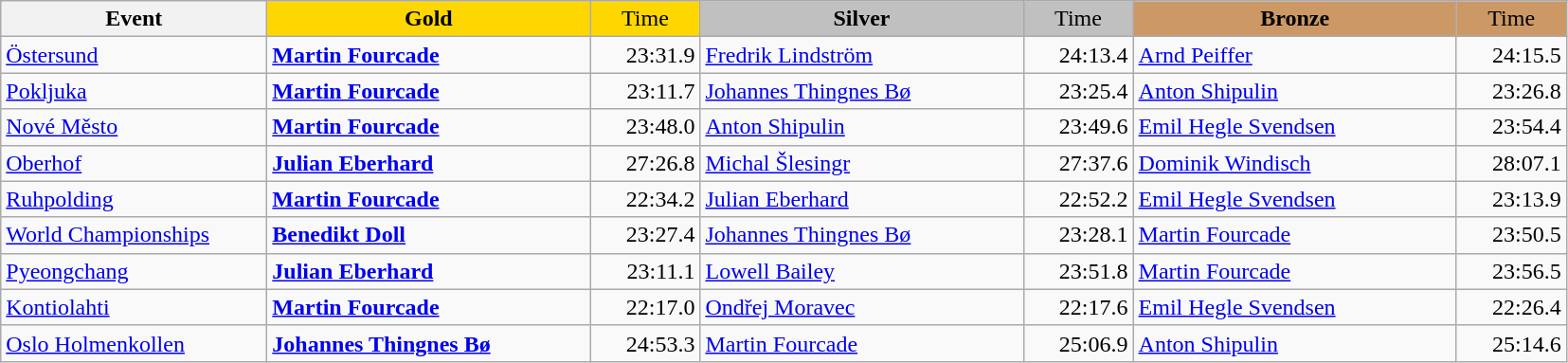<table class="wikitable">
<tr>
<th width="180">Event</th>
<th width="220" style="background:gold">Gold</th>
<th width="70" style="background:gold;font-weight:normal">Time</th>
<th width="220" style="background:silver">Silver</th>
<th width="70" style="background:silver;font-weight:normal">Time</th>
<th width="220" style="background:#CC9966">Bronze</th>
<th width="70" style="background:#CC9966;font-weight:normal">Time</th>
</tr>
<tr>
<td><a href='#'>Östersund</a><br></td>
<td><strong><a href='#'>Martin Fourcade</a></strong><br></td>
<td align="right">23:31.9 <br> </td>
<td><a href='#'>Fredrik Lindström</a><br></td>
<td align="right">24:13.4 <br> </td>
<td><a href='#'>Arnd Peiffer</a><br></td>
<td align="right">24:15.5 <br> </td>
</tr>
<tr>
<td><a href='#'>Pokljuka</a><br></td>
<td><strong><a href='#'>Martin Fourcade</a></strong><br></td>
<td align="right">23:11.7 <br> </td>
<td><a href='#'>Johannes Thingnes Bø</a><br></td>
<td align="right">23:25.4 <br> </td>
<td><a href='#'>Anton Shipulin</a><br></td>
<td align="right">23:26.8 <br> </td>
</tr>
<tr>
<td><a href='#'>Nové Město</a><br></td>
<td><strong><a href='#'>Martin Fourcade</a></strong><br></td>
<td align="right">23:48.0 <br> </td>
<td><a href='#'>Anton Shipulin</a><br></td>
<td align="right">23:49.6 <br> </td>
<td><a href='#'>Emil Hegle Svendsen</a><br></td>
<td align="right">23:54.4 <br> </td>
</tr>
<tr>
<td><a href='#'>Oberhof</a><br></td>
<td><strong><a href='#'>Julian Eberhard</a></strong><br></td>
<td align="right">27:26.8 <br> </td>
<td><a href='#'>Michal Šlesingr</a><br></td>
<td align="right">27:37.6 <br> </td>
<td><a href='#'>Dominik Windisch</a><br></td>
<td align="right">28:07.1 <br> </td>
</tr>
<tr>
<td><a href='#'>Ruhpolding</a><br></td>
<td><strong><a href='#'>Martin Fourcade</a></strong><br></td>
<td align="right">22:34.2 <br> </td>
<td><a href='#'>Julian Eberhard</a><br></td>
<td align="right">22:52.2 <br> </td>
<td><a href='#'>Emil Hegle Svendsen</a><br></td>
<td align="right">23:13.9 <br> </td>
</tr>
<tr>
<td><a href='#'>World Championships</a><br></td>
<td><strong><a href='#'>Benedikt Doll</a></strong><br></td>
<td align="right">23:27.4 <br> </td>
<td><a href='#'>Johannes Thingnes Bø</a><br></td>
<td align="right">23:28.1 <br> </td>
<td><a href='#'>Martin Fourcade</a><br></td>
<td align="right">23:50.5 <br> </td>
</tr>
<tr>
<td><a href='#'>Pyeongchang</a><br></td>
<td><strong><a href='#'>Julian Eberhard</a></strong><br></td>
<td align="right">23:11.1 <br> </td>
<td><a href='#'>Lowell Bailey</a><br></td>
<td align="right">23:51.8 <br> </td>
<td><a href='#'>Martin Fourcade</a><br></td>
<td align="right">23:56.5 <br> </td>
</tr>
<tr>
<td><a href='#'>Kontiolahti</a><br></td>
<td><strong><a href='#'>Martin Fourcade</a></strong><br></td>
<td align="right">22:17.0 <br> </td>
<td><a href='#'>Ondřej Moravec</a><br></td>
<td align="right">22:17.6 <br> </td>
<td><a href='#'>Emil Hegle Svendsen</a><br></td>
<td align="right">22:26.4 <br> </td>
</tr>
<tr>
<td><a href='#'>Oslo Holmenkollen</a><br></td>
<td><strong><a href='#'>Johannes Thingnes Bø</a></strong><br></td>
<td align="right">24:53.3 <br> </td>
<td><a href='#'>Martin Fourcade</a><br></td>
<td align="right">25:06.9 <br> </td>
<td><a href='#'>Anton Shipulin</a><br></td>
<td align="right">25:14.6 <br> </td>
</tr>
</table>
